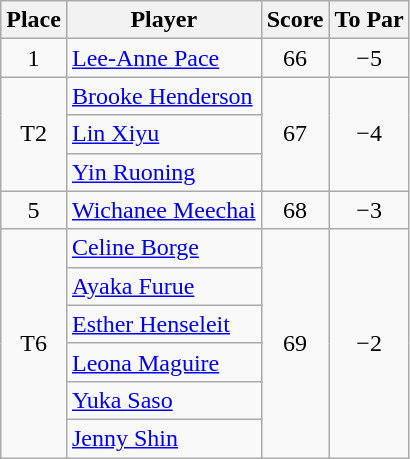<table class="wikitable">
<tr>
<th>Place</th>
<th>Player</th>
<th>Score</th>
<th>To Par</th>
</tr>
<tr>
<td align=center>1</td>
<td> <a href='#'>Lee-Anne Pace</a></td>
<td align=center>66</td>
<td align=center>−5</td>
</tr>
<tr>
<td align=center rowspan=3>T2</td>
<td> <a href='#'>Brooke Henderson</a></td>
<td align=center rowspan=3>67</td>
<td align=center rowspan=3>−4</td>
</tr>
<tr>
<td> <a href='#'>Lin Xiyu</a></td>
</tr>
<tr>
<td> <a href='#'>Yin Ruoning</a></td>
</tr>
<tr>
<td align=center>5</td>
<td> <a href='#'>Wichanee Meechai</a></td>
<td align=center>68</td>
<td align=center>−3</td>
</tr>
<tr>
<td align=center rowspan=6>T6</td>
<td> <a href='#'>Celine Borge</a></td>
<td align=center rowspan=6>69</td>
<td align=center rowspan=6>−2</td>
</tr>
<tr>
<td> <a href='#'>Ayaka Furue</a></td>
</tr>
<tr>
<td> <a href='#'>Esther Henseleit</a></td>
</tr>
<tr>
<td> <a href='#'>Leona Maguire</a></td>
</tr>
<tr>
<td> <a href='#'>Yuka Saso</a></td>
</tr>
<tr>
<td> <a href='#'>Jenny Shin</a></td>
</tr>
</table>
